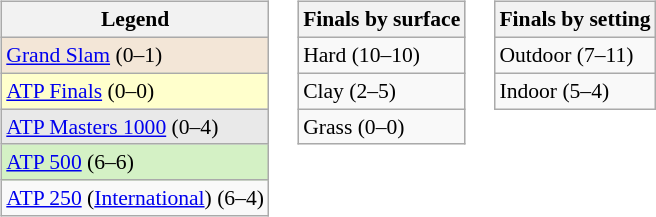<table>
<tr valign=top>
<td><br><table class="wikitable" style=font-size:90%>
<tr>
<th>Legend</th>
</tr>
<tr style=background:#f3e6d7>
<td><a href='#'>Grand Slam</a> (0–1)</td>
</tr>
<tr style=background:#ffffcc>
<td><a href='#'>ATP Finals</a> (0–0)</td>
</tr>
<tr style="background:#e9e9e9">
<td><a href='#'>ATP Masters 1000</a> (0–4)</td>
</tr>
<tr style="background:#d4f1c5">
<td><a href='#'>ATP 500</a> (6–6)</td>
</tr>
<tr>
<td><a href='#'>ATP 250</a> (<a href='#'>International</a>) (6–4)</td>
</tr>
</table>
</td>
<td><br><table class="wikitable" style=font-size:90%>
<tr>
<th>Finals by surface</th>
</tr>
<tr>
<td>Hard (10–10)</td>
</tr>
<tr>
<td>Clay (2–5)</td>
</tr>
<tr>
<td>Grass (0–0)</td>
</tr>
</table>
</td>
<td><br><table class="wikitable" style=font-size:90%>
<tr>
<th>Finals by setting</th>
</tr>
<tr>
<td>Outdoor (7–11)</td>
</tr>
<tr>
<td>Indoor (5–4)</td>
</tr>
</table>
</td>
</tr>
</table>
